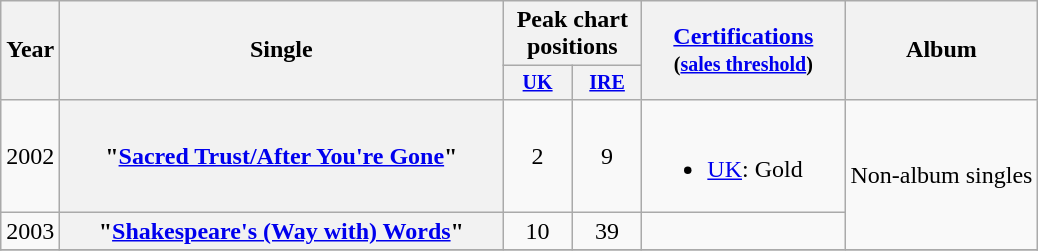<table class="wikitable plainrowheaders" style="text-align:center;">
<tr>
<th rowspan="2">Year</th>
<th rowspan="2" style="width:18em;">Single</th>
<th colspan="2">Peak chart<br>positions</th>
<th rowspan="2" style="width:8em;"><a href='#'>Certifications</a><br><small>(<a href='#'>sales threshold</a>)</small></th>
<th rowspan="2">Album</th>
</tr>
<tr style="font-size:smaller;">
<th width="40"><a href='#'>UK</a><br></th>
<th width="40"><a href='#'>IRE</a><br></th>
</tr>
<tr>
<td>2002</td>
<th scope="row">"<a href='#'>Sacred Trust/After You're Gone</a>"</th>
<td>2</td>
<td>9</td>
<td align="left"><br><ul><li><a href='#'>UK</a>: Gold</li></ul></td>
<td align="left" rowspan="2">Non-album singles</td>
</tr>
<tr>
<td>2003</td>
<th scope="row">"<a href='#'>Shakespeare's (Way with) Words</a>"</th>
<td>10</td>
<td>39</td>
<td></td>
</tr>
<tr>
</tr>
</table>
